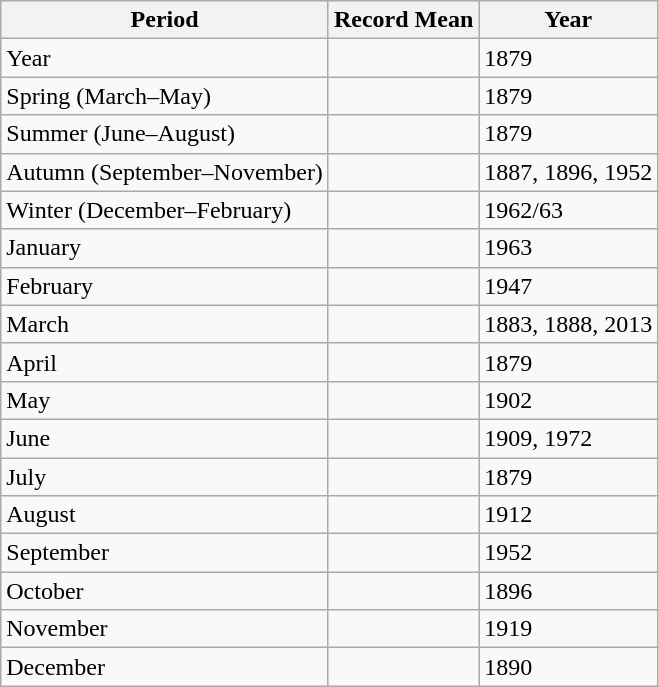<table class="wikitable">
<tr>
<th>Period</th>
<th>Record Mean</th>
<th>Year</th>
</tr>
<tr>
<td>Year</td>
<td align="right"></td>
<td>1879</td>
</tr>
<tr>
<td>Spring (March–May)</td>
<td align="right"></td>
<td>1879</td>
</tr>
<tr>
<td>Summer (June–August)</td>
<td align="right"></td>
<td>1879</td>
</tr>
<tr>
<td>Autumn (September–November)</td>
<td align="right"></td>
<td>1887, 1896, 1952</td>
</tr>
<tr>
<td>Winter (December–February)</td>
<td align="right"></td>
<td>1962/63</td>
</tr>
<tr>
<td>January</td>
<td align="right"></td>
<td>1963</td>
</tr>
<tr>
<td>February</td>
<td align="right"></td>
<td>1947</td>
</tr>
<tr>
<td>March</td>
<td align="right"></td>
<td>1883, 1888, 2013</td>
</tr>
<tr>
<td>April</td>
<td align="right"></td>
<td>1879</td>
</tr>
<tr>
<td>May</td>
<td align="right"></td>
<td>1902</td>
</tr>
<tr>
<td>June</td>
<td align="right"></td>
<td>1909, 1972</td>
</tr>
<tr>
<td>July</td>
<td align="right"></td>
<td>1879</td>
</tr>
<tr>
<td>August</td>
<td align="right"></td>
<td>1912</td>
</tr>
<tr>
<td>September</td>
<td align="right"></td>
<td>1952</td>
</tr>
<tr>
<td>October</td>
<td align="right"></td>
<td>1896</td>
</tr>
<tr>
<td>November</td>
<td align="right"></td>
<td>1919</td>
</tr>
<tr>
<td>December</td>
<td align="right"></td>
<td>1890</td>
</tr>
</table>
